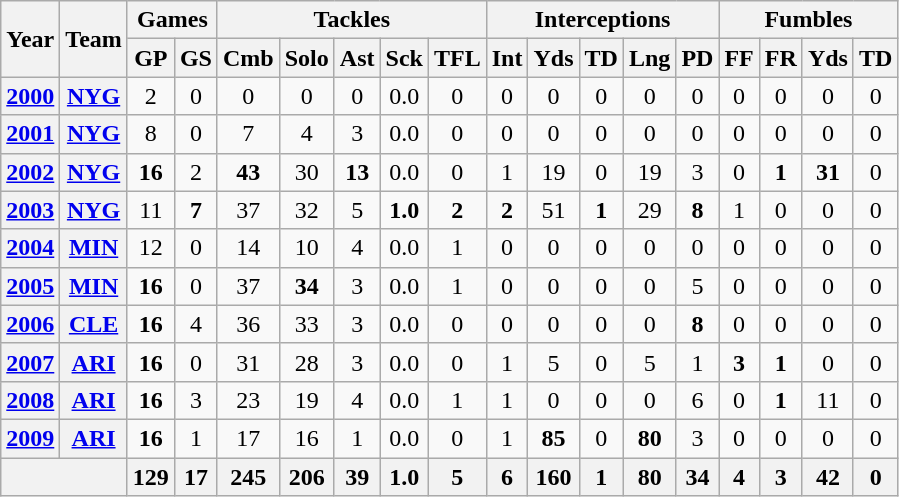<table class="wikitable" style="text-align:center">
<tr>
<th rowspan="2">Year</th>
<th rowspan="2">Team</th>
<th colspan="2">Games</th>
<th colspan="5">Tackles</th>
<th colspan="5">Interceptions</th>
<th colspan="4">Fumbles</th>
</tr>
<tr>
<th>GP</th>
<th>GS</th>
<th>Cmb</th>
<th>Solo</th>
<th>Ast</th>
<th>Sck</th>
<th>TFL</th>
<th>Int</th>
<th>Yds</th>
<th>TD</th>
<th>Lng</th>
<th>PD</th>
<th>FF</th>
<th>FR</th>
<th>Yds</th>
<th>TD</th>
</tr>
<tr>
<th><a href='#'>2000</a></th>
<th><a href='#'>NYG</a></th>
<td>2</td>
<td>0</td>
<td>0</td>
<td>0</td>
<td>0</td>
<td>0.0</td>
<td>0</td>
<td>0</td>
<td>0</td>
<td>0</td>
<td>0</td>
<td>0</td>
<td>0</td>
<td>0</td>
<td>0</td>
<td>0</td>
</tr>
<tr>
<th><a href='#'>2001</a></th>
<th><a href='#'>NYG</a></th>
<td>8</td>
<td>0</td>
<td>7</td>
<td>4</td>
<td>3</td>
<td>0.0</td>
<td>0</td>
<td>0</td>
<td>0</td>
<td>0</td>
<td>0</td>
<td>0</td>
<td>0</td>
<td>0</td>
<td>0</td>
<td>0</td>
</tr>
<tr>
<th><a href='#'>2002</a></th>
<th><a href='#'>NYG</a></th>
<td><strong>16</strong></td>
<td>2</td>
<td><strong>43</strong></td>
<td>30</td>
<td><strong>13</strong></td>
<td>0.0</td>
<td>0</td>
<td>1</td>
<td>19</td>
<td>0</td>
<td>19</td>
<td>3</td>
<td>0</td>
<td><strong>1</strong></td>
<td><strong>31</strong></td>
<td>0</td>
</tr>
<tr>
<th><a href='#'>2003</a></th>
<th><a href='#'>NYG</a></th>
<td>11</td>
<td><strong>7</strong></td>
<td>37</td>
<td>32</td>
<td>5</td>
<td><strong>1.0</strong></td>
<td><strong>2</strong></td>
<td><strong>2</strong></td>
<td>51</td>
<td><strong>1</strong></td>
<td>29</td>
<td><strong>8</strong></td>
<td>1</td>
<td>0</td>
<td>0</td>
<td>0</td>
</tr>
<tr>
<th><a href='#'>2004</a></th>
<th><a href='#'>MIN</a></th>
<td>12</td>
<td>0</td>
<td>14</td>
<td>10</td>
<td>4</td>
<td>0.0</td>
<td>1</td>
<td>0</td>
<td>0</td>
<td>0</td>
<td>0</td>
<td>0</td>
<td>0</td>
<td>0</td>
<td>0</td>
<td>0</td>
</tr>
<tr>
<th><a href='#'>2005</a></th>
<th><a href='#'>MIN</a></th>
<td><strong>16</strong></td>
<td>0</td>
<td>37</td>
<td><strong>34</strong></td>
<td>3</td>
<td>0.0</td>
<td>1</td>
<td>0</td>
<td>0</td>
<td>0</td>
<td>0</td>
<td>5</td>
<td>0</td>
<td>0</td>
<td>0</td>
<td>0</td>
</tr>
<tr>
<th><a href='#'>2006</a></th>
<th><a href='#'>CLE</a></th>
<td><strong>16</strong></td>
<td>4</td>
<td>36</td>
<td>33</td>
<td>3</td>
<td>0.0</td>
<td>0</td>
<td>0</td>
<td>0</td>
<td>0</td>
<td>0</td>
<td><strong>8</strong></td>
<td>0</td>
<td>0</td>
<td>0</td>
<td>0</td>
</tr>
<tr>
<th><a href='#'>2007</a></th>
<th><a href='#'>ARI</a></th>
<td><strong>16</strong></td>
<td>0</td>
<td>31</td>
<td>28</td>
<td>3</td>
<td>0.0</td>
<td>0</td>
<td>1</td>
<td>5</td>
<td>0</td>
<td>5</td>
<td>1</td>
<td><strong>3</strong></td>
<td><strong>1</strong></td>
<td>0</td>
<td>0</td>
</tr>
<tr>
<th><a href='#'>2008</a></th>
<th><a href='#'>ARI</a></th>
<td><strong>16</strong></td>
<td>3</td>
<td>23</td>
<td>19</td>
<td>4</td>
<td>0.0</td>
<td>1</td>
<td>1</td>
<td>0</td>
<td>0</td>
<td>0</td>
<td>6</td>
<td>0</td>
<td><strong>1</strong></td>
<td>11</td>
<td>0</td>
</tr>
<tr>
<th><a href='#'>2009</a></th>
<th><a href='#'>ARI</a></th>
<td><strong>16</strong></td>
<td>1</td>
<td>17</td>
<td>16</td>
<td>1</td>
<td>0.0</td>
<td>0</td>
<td>1</td>
<td><strong>85</strong></td>
<td>0</td>
<td><strong>80</strong></td>
<td>3</td>
<td>0</td>
<td>0</td>
<td>0</td>
<td>0</td>
</tr>
<tr>
<th colspan="2"></th>
<th>129</th>
<th>17</th>
<th>245</th>
<th>206</th>
<th>39</th>
<th>1.0</th>
<th>5</th>
<th>6</th>
<th>160</th>
<th>1</th>
<th>80</th>
<th>34</th>
<th>4</th>
<th>3</th>
<th>42</th>
<th>0</th>
</tr>
</table>
